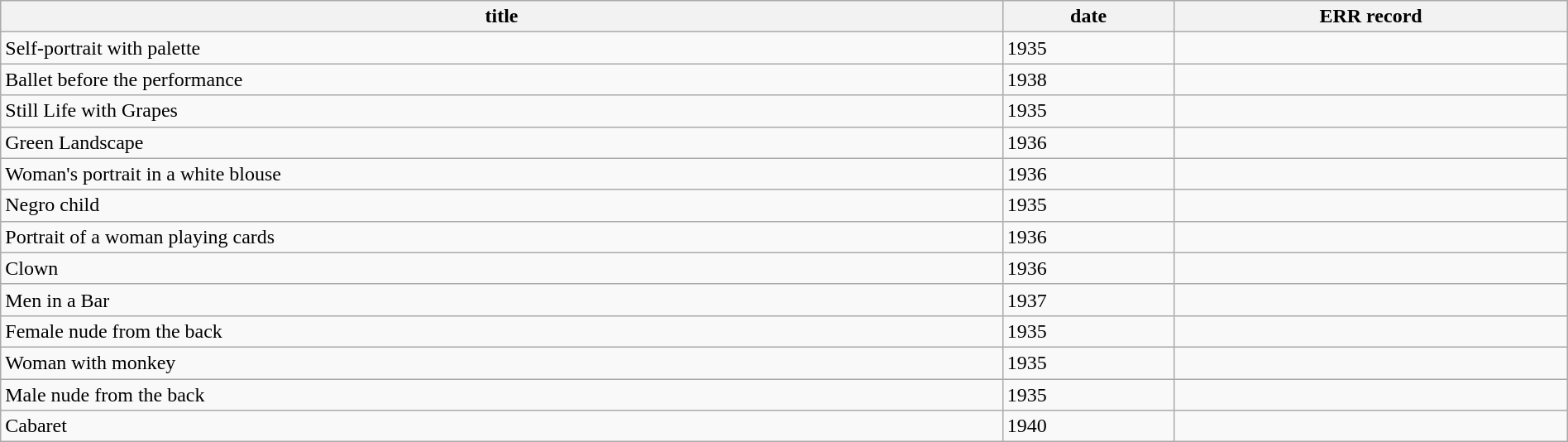<table class='wikitable sortable' style='width:100%'>
<tr>
<th>title</th>
<th>date</th>
<th>ERR record</th>
</tr>
<tr>
<td>Self-portrait with palette</td>
<td>1935</td>
<td></td>
</tr>
<tr>
<td>Ballet before the performance</td>
<td>1938</td>
<td></td>
</tr>
<tr>
<td>Still Life with Grapes</td>
<td>1935</td>
<td></td>
</tr>
<tr>
<td>Green Landscape</td>
<td>1936</td>
<td></td>
</tr>
<tr>
<td>Woman's portrait in a white blouse</td>
<td>1936</td>
<td></td>
</tr>
<tr>
<td>Negro child</td>
<td>1935</td>
<td></td>
</tr>
<tr>
<td>Portrait of a woman playing cards</td>
<td>1936</td>
<td></td>
</tr>
<tr>
<td>Clown</td>
<td>1936</td>
<td></td>
</tr>
<tr>
<td>Men in a Bar</td>
<td>1937</td>
<td></td>
</tr>
<tr>
<td>Female nude from the back</td>
<td>1935</td>
<td></td>
</tr>
<tr>
<td>Woman with monkey</td>
<td>1935</td>
<td></td>
</tr>
<tr>
<td>Male nude from the back</td>
<td>1935</td>
<td></td>
</tr>
<tr>
<td>Cabaret</td>
<td>1940</td>
<td></td>
</tr>
</table>
